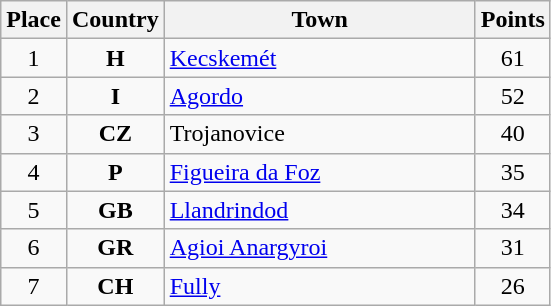<table class="wikitable" style="text-align;">
<tr>
<th width="25">Place</th>
<th width="25">Country</th>
<th width="200">Town</th>
<th width="25">Points</th>
</tr>
<tr>
<td align="center">1</td>
<td align="center"><strong>H</strong></td>
<td align="left"><a href='#'>Kecskemét</a></td>
<td align="center">61</td>
</tr>
<tr>
<td align="center">2</td>
<td align="center"><strong>I</strong></td>
<td align="left"><a href='#'>Agordo</a></td>
<td align="center">52</td>
</tr>
<tr>
<td align="center">3</td>
<td align="center"><strong>CZ</strong></td>
<td align="left">Trojanovice</td>
<td align="center">40</td>
</tr>
<tr>
<td align="center">4</td>
<td align="center"><strong>P</strong></td>
<td align="left"><a href='#'>Figueira da Foz</a></td>
<td align="center">35</td>
</tr>
<tr>
<td align="center">5</td>
<td align="center"><strong>GB</strong></td>
<td align="left"><a href='#'>Llandrindod</a></td>
<td align="center">34</td>
</tr>
<tr>
<td align="center">6</td>
<td align="center"><strong>GR</strong></td>
<td align="left"><a href='#'>Agioi Anargyroi</a></td>
<td align="center">31</td>
</tr>
<tr>
<td align="center">7</td>
<td align="center"><strong>CH</strong></td>
<td align="left"><a href='#'>Fully</a></td>
<td align="center">26</td>
</tr>
</table>
